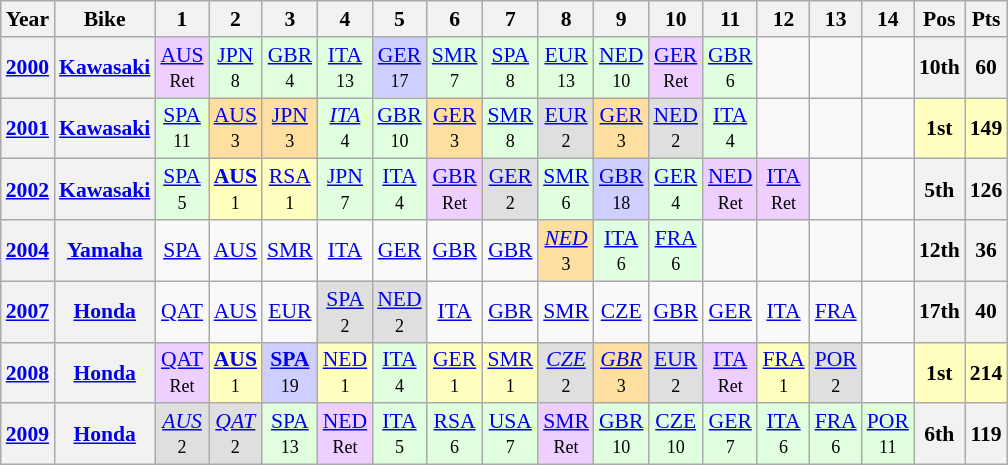<table class="wikitable" style="text-align:center; font-size:90%">
<tr>
<th>Year</th>
<th>Bike</th>
<th>1</th>
<th>2</th>
<th>3</th>
<th>4</th>
<th>5</th>
<th>6</th>
<th>7</th>
<th>8</th>
<th>9</th>
<th>10</th>
<th>11</th>
<th>12</th>
<th>13</th>
<th>14</th>
<th>Pos</th>
<th>Pts</th>
</tr>
<tr>
<th><a href='#'>2000</a></th>
<th><a href='#'>Kawasaki</a></th>
<td style="background:#efcfff;"><a href='#'>AUS</a><br><small>Ret</small></td>
<td style="background:#dfffdf;"><a href='#'>JPN</a><br><small>8</small></td>
<td style="background:#dfffdf;"><a href='#'>GBR</a><br><small>4</small></td>
<td style="background:#dfffdf;"><a href='#'>ITA</a><br><small>13</small></td>
<td style="background:#cfcfff;"><a href='#'>GER</a><br><small>17</small></td>
<td style="background:#dfffdf;"><a href='#'>SMR</a><br><small>7</small></td>
<td style="background:#dfffdf;"><a href='#'>SPA</a><br><small>8</small></td>
<td style="background:#dfffdf;"><a href='#'>EUR</a><br><small>13</small></td>
<td style="background:#dfffdf;"><a href='#'>NED</a><br><small>10</small></td>
<td style="background:#efcfff;"><a href='#'>GER</a><br><small>Ret</small></td>
<td style="background:#dfffdf;"><a href='#'>GBR</a><br><small>6</small></td>
<td></td>
<td></td>
<td></td>
<th>10th</th>
<th>60</th>
</tr>
<tr>
<th><a href='#'>2001</a></th>
<th><a href='#'>Kawasaki</a></th>
<td style="background:#dfffdf;"><a href='#'>SPA</a><br><small>11</small></td>
<td style="background:#ffdf9f;"><a href='#'>AUS</a><br><small>3</small></td>
<td style="background:#ffdf9f;"><a href='#'>JPN</a><br><small>3</small></td>
<td style="background:#dfffdf;"><em><a href='#'>ITA</a></em><br><small>4</small></td>
<td style="background:#dfffdf;"><a href='#'>GBR</a><br><small>10</small></td>
<td style="background:#ffdf9f;"><a href='#'>GER</a><br><small>3</small></td>
<td style="background:#dfffdf;"><a href='#'>SMR</a><br><small>8</small></td>
<td style="background:#dfdfdf;"><a href='#'>EUR</a><br><small>2</small></td>
<td style="background:#ffdf9f;"><a href='#'>GER</a><br><small>3</small></td>
<td style="background:#dfdfdf;"><a href='#'>NED</a><br><small>2</small></td>
<td style="background:#dfffdf;"><a href='#'>ITA</a><br><small>4</small></td>
<td></td>
<td></td>
<td></td>
<td style="background:#ffffbf;"><strong>1st</strong></td>
<td style="background:#ffffbf;"><strong>149</strong></td>
</tr>
<tr>
<th><a href='#'>2002</a></th>
<th><a href='#'>Kawasaki</a></th>
<td style="background:#dfffdf;"><a href='#'>SPA</a><br><small>5</small></td>
<td style="background:#ffffbf;"><strong><a href='#'>AUS</a></strong><br><small>1</small></td>
<td style="background:#ffffbf;"><a href='#'>RSA</a><br><small>1</small></td>
<td style="background:#dfffdf;"><a href='#'>JPN</a><br><small>7</small></td>
<td style="background:#dfffdf;"><a href='#'>ITA</a><br><small>4</small></td>
<td style="background:#efcfff;"><a href='#'>GBR</a><br><small>Ret</small></td>
<td style="background:#dfdfdf;"><a href='#'>GER</a><br><small>2</small></td>
<td style="background:#dfffdf;"><a href='#'>SMR</a><br><small>6</small></td>
<td style="background:#cfcfff;"><a href='#'>GBR</a><br><small>18</small></td>
<td style="background:#dfffdf;"><a href='#'>GER</a><br><small>4</small></td>
<td style="background:#efcfff;"><a href='#'>NED</a><br><small>Ret</small></td>
<td style="background:#efcfff;"><a href='#'>ITA</a><br><small>Ret</small></td>
<td></td>
<td></td>
<th>5th</th>
<th>126</th>
</tr>
<tr>
<th><a href='#'>2004</a></th>
<th><a href='#'>Yamaha</a></th>
<td><a href='#'>SPA</a></td>
<td><a href='#'>AUS</a></td>
<td><a href='#'>SMR</a></td>
<td><a href='#'>ITA</a></td>
<td><a href='#'>GER</a></td>
<td><a href='#'>GBR</a></td>
<td><a href='#'>GBR</a></td>
<td style="background:#ffdf9f;"><em><a href='#'>NED</a></em><br><small>3</small></td>
<td style="background:#dfffdf;"><a href='#'>ITA</a><br><small>6</small></td>
<td style="background:#dfffdf;"><a href='#'>FRA</a><br><small>6</small></td>
<td></td>
<td></td>
<td></td>
<td></td>
<th>12th</th>
<th>36</th>
</tr>
<tr>
<th><a href='#'>2007</a></th>
<th><a href='#'>Honda</a></th>
<td><a href='#'>QAT</a></td>
<td><a href='#'>AUS</a></td>
<td><a href='#'>EUR</a></td>
<td style="background:#dfdfdf;"><a href='#'>SPA</a><br><small>2</small></td>
<td style="background:#dfdfdf;"><a href='#'>NED</a><br><small>2</small></td>
<td><a href='#'>ITA</a></td>
<td><a href='#'>GBR</a></td>
<td><a href='#'>SMR</a></td>
<td><a href='#'>CZE</a></td>
<td><a href='#'>GBR</a></td>
<td><a href='#'>GER</a></td>
<td><a href='#'>ITA</a></td>
<td><a href='#'>FRA</a></td>
<td></td>
<th>17th</th>
<th>40</th>
</tr>
<tr>
<th><a href='#'>2008</a></th>
<th><a href='#'>Honda</a></th>
<td style="background:#efcfff;"><a href='#'>QAT</a><br><small>Ret</small></td>
<td style="background:#ffffbf;"><strong><a href='#'>AUS</a></strong><br><small>1</small></td>
<td style="background:#cfcfff;"><strong><a href='#'>SPA</a></strong><br><small>19</small></td>
<td style="background:#ffffbf;"><a href='#'>NED</a><br><small>1</small></td>
<td style="background:#dfffdf;"><a href='#'>ITA</a><br><small>4</small></td>
<td style="background:#ffffbf;"><a href='#'>GER</a><br><small>1</small></td>
<td style="background:#ffffbf;"><a href='#'>SMR</a><br><small>1</small></td>
<td style="background:#dfdfdf;"><em><a href='#'>CZE</a></em><br><small>2</small></td>
<td style="background:#ffdf9f;"><em><a href='#'>GBR</a></em><br><small>3</small></td>
<td style="background:#dfdfdf;"><a href='#'>EUR</a><br><small>2</small></td>
<td style="background:#efcfff;"><a href='#'>ITA</a><br><small>Ret</small></td>
<td style="background:#ffffbf;"><a href='#'>FRA</a><br><small>1</small></td>
<td style="background:#dfdfdf;"><a href='#'>POR</a><br><small>2</small></td>
<td></td>
<td style="background:#ffffbf;"><strong>1st</strong></td>
<td style="background:#ffffbf;"><strong>214</strong></td>
</tr>
<tr>
<th><a href='#'>2009</a></th>
<th><a href='#'>Honda</a></th>
<td style="background:#dfdfdf;"><em><a href='#'>AUS</a></em><br><small>2</small></td>
<td style="background:#dfdfdf;"><em><a href='#'>QAT</a></em><br><small>2</small></td>
<td style="background:#dfffdf;"><a href='#'>SPA</a><br><small>13</small></td>
<td style="background:#efcfff;"><a href='#'>NED</a><br><small>Ret</small></td>
<td style="background:#dfffdf;"><a href='#'>ITA</a><br><small>5</small></td>
<td style="background:#dfffdf;"><a href='#'>RSA</a><br><small>6</small></td>
<td style="background:#dfffdf;"><a href='#'>USA</a><br><small>7</small></td>
<td style="background:#efcfff;"><a href='#'>SMR</a><br><small>Ret</small></td>
<td style="background:#dfffdf;"><a href='#'>GBR</a><br><small>10</small></td>
<td style="background:#dfffdf;"><a href='#'>CZE</a><br><small>10</small></td>
<td style="background:#dfffdf;"><a href='#'>GER</a><br><small>7</small></td>
<td style="background:#dfffdf;"><a href='#'>ITA</a><br><small>6</small></td>
<td style="background:#dfffdf;"><a href='#'>FRA</a><br><small>6</small></td>
<td style="background:#dfffdf;"><a href='#'>POR</a><br><small>11</small></td>
<th>6th</th>
<th>119</th>
</tr>
</table>
